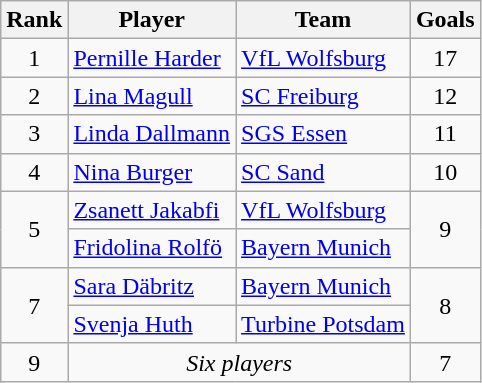<table class="wikitable" style="text-align:center">
<tr>
<th>Rank</th>
<th>Player</th>
<th>Team</th>
<th>Goals</th>
</tr>
<tr>
<td>1</td>
<td align="left"> <a href='#'>Pernille Harder</a></td>
<td align="left"><a href='#'>VfL Wolfsburg</a></td>
<td>17</td>
</tr>
<tr>
<td>2</td>
<td align="left"> <a href='#'>Lina Magull</a></td>
<td align="left"><a href='#'>SC Freiburg</a></td>
<td>12</td>
</tr>
<tr>
<td>3</td>
<td align="left"> <a href='#'>Linda Dallmann</a></td>
<td align="left"><a href='#'>SGS Essen</a></td>
<td>11</td>
</tr>
<tr>
<td>4</td>
<td align="left"> <a href='#'>Nina Burger</a></td>
<td align="left"><a href='#'>SC Sand</a></td>
<td>10</td>
</tr>
<tr>
<td rowspan=2>5</td>
<td align="left"> <a href='#'>Zsanett Jakabfi</a></td>
<td align="left"><a href='#'>VfL Wolfsburg</a></td>
<td rowspan=2>9</td>
</tr>
<tr>
<td align="left"> <a href='#'>Fridolina Rolfö</a></td>
<td align="left"><a href='#'>Bayern Munich</a></td>
</tr>
<tr>
<td rowspan=2>7</td>
<td align="left"> <a href='#'>Sara Däbritz</a></td>
<td align="left"><a href='#'>Bayern Munich</a></td>
<td rowspan=2>8</td>
</tr>
<tr>
<td align="left"> <a href='#'>Svenja Huth</a></td>
<td align="left"><a href='#'>Turbine Potsdam</a></td>
</tr>
<tr>
<td>9</td>
<td align="center" colspan=2><em>Six players</em></td>
<td>7</td>
</tr>
</table>
